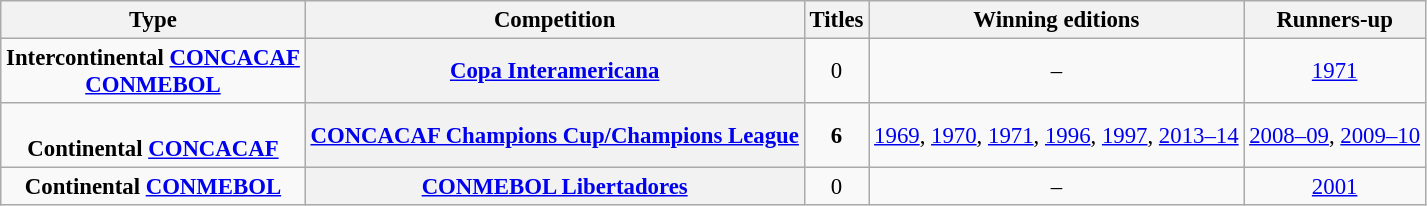<table class="wikitable plainrowheaders" style="font-size:95%; text-align: center;">
<tr>
<th>Type</th>
<th>Competition</th>
<th>Titles</th>
<th>Winning editions</th>
<th>Runners-up</th>
</tr>
<tr>
<td rowspan="1"><strong>Intercontinental <a href='#'>CONCACAF</a> <br> <a href='#'>CONMEBOL</a></strong></td>
<th scope=col><a href='#'>Copa Interamericana</a></th>
<td>0</td>
<td>–</td>
<td><a href='#'>1971</a></td>
</tr>
<tr>
<td rowspan="1"> <br> <strong>Continental <a href='#'>CONCACAF</a></strong></td>
<th scope=col><a href='#'>CONCACAF Champions Cup/Champions League</a></th>
<td><strong>6</strong></td>
<td><a href='#'>1969</a>, <a href='#'>1970</a>, <a href='#'>1971</a>, <a href='#'>1996</a>, <a href='#'>1997</a>, <a href='#'>2013–14</a></td>
<td><a href='#'>2008–09</a>, <a href='#'>2009–10</a></td>
</tr>
<tr>
<td rowspan="1"><strong>Continental <a href='#'>CONMEBOL</a></strong></td>
<th scope=col><a href='#'>CONMEBOL Libertadores</a></th>
<td>0</td>
<td>–</td>
<td><a href='#'>2001</a></td>
</tr>
</table>
